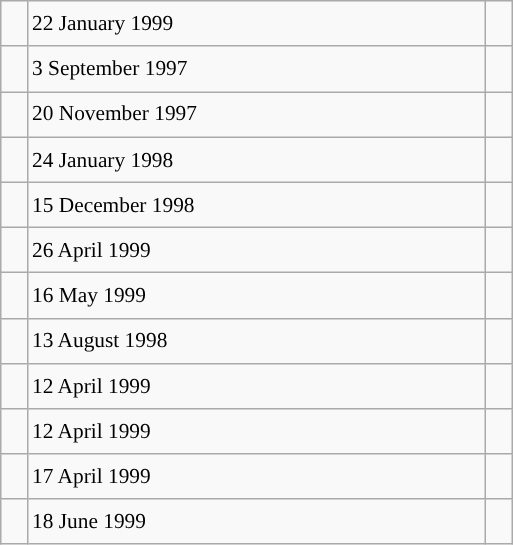<table class="wikitable" style="font-size: 89%; float: left; width: 24em; margin-right: 1em; line-height: 1.65em !important; height: 324px;">
<tr>
<td></td>
<td>22 January 1999</td>
<td></td>
</tr>
<tr>
<td></td>
<td>3 September 1997</td>
<td></td>
</tr>
<tr>
<td></td>
<td>20 November 1997</td>
<td></td>
</tr>
<tr>
<td></td>
<td>24 January 1998</td>
<td></td>
</tr>
<tr>
<td></td>
<td>15 December 1998</td>
<td></td>
</tr>
<tr>
<td></td>
<td>26 April 1999</td>
<td></td>
</tr>
<tr>
<td></td>
<td>16 May 1999</td>
<td></td>
</tr>
<tr>
<td></td>
<td>13 August 1998</td>
<td></td>
</tr>
<tr>
<td></td>
<td>12 April 1999</td>
<td></td>
</tr>
<tr>
<td></td>
<td>12 April 1999</td>
<td></td>
</tr>
<tr>
<td></td>
<td>17 April 1999</td>
<td></td>
</tr>
<tr>
<td></td>
<td>18 June 1999</td>
<td></td>
</tr>
</table>
